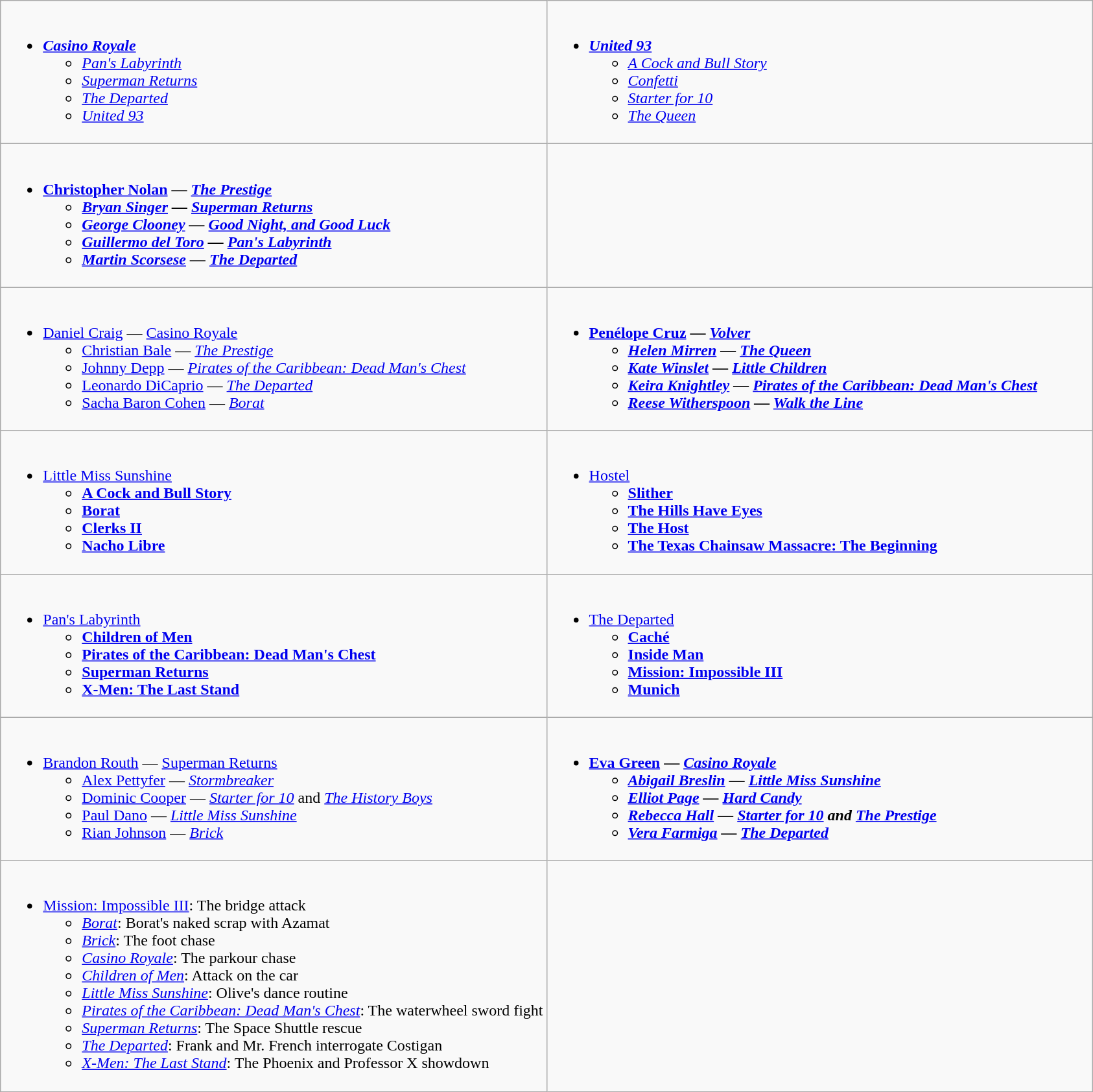<table class=wikitable>
<tr>
<td style="vertical-align:top;" width="50%"><br><ul><li><strong><em><a href='#'>Casino Royale</a></em></strong><ul><li><em><a href='#'>Pan's Labyrinth</a></em></li><li><em><a href='#'>Superman Returns</a></em></li><li><em><a href='#'>The Departed</a></em></li><li><em><a href='#'>United 93</a></em></li></ul></li></ul></td>
<td style="vertical-align:top;" width="50%"><br><ul><li><strong><em><a href='#'>United 93</a></em></strong><ul><li><em><a href='#'>A Cock and Bull Story</a></em></li><li><em><a href='#'>Confetti</a></em></li><li><em><a href='#'>Starter for 10</a></em></li><li><em><a href='#'>The Queen</a></em></li></ul></li></ul></td>
</tr>
<tr>
<td style="vertical-align:top;" width="50%"><br><ul><li><strong><a href='#'>Christopher Nolan</a> — <em><a href='#'>The Prestige</a><strong><em><ul><li><a href='#'>Bryan Singer</a> — </em><a href='#'>Superman Returns</a><em></li><li><a href='#'>George Clooney</a> — </em><a href='#'>Good Night, and Good Luck</a><em></li><li><a href='#'>Guillermo del Toro</a> — </em><a href='#'>Pan's Labyrinth</a><em></li><li><a href='#'>Martin Scorsese</a> — </em><a href='#'>The Departed</a><em></li></ul></li></ul></td>
<td style="vertical-align:top;" width="50%"></td>
</tr>
<tr>
<td style="vertical-align:top;" width="50%"><br><ul><li></strong><a href='#'>Daniel Craig</a> — </em><a href='#'>Casino Royale</a></em></strong><ul><li><a href='#'>Christian Bale</a> — <em><a href='#'>The Prestige</a></em></li><li><a href='#'>Johnny Depp</a> — <em><a href='#'>Pirates of the Caribbean: Dead Man's Chest</a></em></li><li><a href='#'>Leonardo DiCaprio</a> — <em><a href='#'>The Departed</a></em></li><li><a href='#'>Sacha Baron Cohen</a> — <em><a href='#'>Borat</a></em></li></ul></li></ul></td>
<td style="vertical-align:top;" width="50%"><br><ul><li><strong><a href='#'>Penélope Cruz</a> — <em><a href='#'>Volver</a><strong><em><ul><li><a href='#'>Helen Mirren</a> — </em><a href='#'>The Queen</a><em></li><li><a href='#'>Kate Winslet</a> — </em><a href='#'>Little Children</a><em></li><li><a href='#'>Keira Knightley</a> — </em><a href='#'>Pirates of the Caribbean: Dead Man's Chest</a><em></li><li><a href='#'>Reese Witherspoon</a> — </em><a href='#'>Walk the Line</a><em></li></ul></li></ul></td>
</tr>
<tr>
<td style="vertical-align:top;" width="50%"><br><ul><li></em></strong><a href='#'>Little Miss Sunshine</a><strong><em><ul><li></em><a href='#'>A Cock and Bull Story</a><em></li><li></em><a href='#'>Borat</a><em></li><li></em><a href='#'>Clerks II</a><em></li><li></em><a href='#'>Nacho Libre</a><em></li></ul></li></ul></td>
<td style="vertical-align:top;" width="50%"><br><ul><li></em></strong><a href='#'>Hostel</a><strong><em><ul><li></em><a href='#'>Slither</a><em></li><li></em><a href='#'>The Hills Have Eyes</a><em></li><li></em><a href='#'>The Host</a><em></li><li></em><a href='#'>The Texas Chainsaw Massacre: The Beginning</a><em></li></ul></li></ul></td>
</tr>
<tr>
<td style="vertical-align:top;" width="50%"><br><ul><li></em></strong><a href='#'>Pan's Labyrinth</a><strong><em><ul><li></em><a href='#'>Children of Men</a><em></li><li></em><a href='#'>Pirates of the Caribbean: Dead Man's Chest</a><em></li><li></em><a href='#'>Superman Returns</a><em></li><li></em><a href='#'>X-Men: The Last Stand</a><em></li></ul></li></ul></td>
<td style="vertical-align:top;" width="50%"><br><ul><li></em></strong><a href='#'>The Departed</a><strong><em><ul><li></em><a href='#'>Caché</a><em></li><li></em><a href='#'>Inside Man</a><em></li><li></em><a href='#'>Mission: Impossible III</a><em></li><li></em><a href='#'>Munich</a><em></li></ul></li></ul></td>
</tr>
<tr>
<td style="vertical-align:top;" width="50%"><br><ul><li></strong><a href='#'>Brandon Routh</a> — </em><a href='#'>Superman Returns</a></em></strong><ul><li><a href='#'>Alex Pettyfer</a> — <em><a href='#'>Stormbreaker</a></em></li><li><a href='#'>Dominic Cooper</a> — <em><a href='#'>Starter for 10</a></em> and <em><a href='#'>The History Boys</a></em></li><li><a href='#'>Paul Dano</a> — <em><a href='#'>Little Miss Sunshine</a></em></li><li><a href='#'>Rian Johnson</a> — <em><a href='#'>Brick</a></em></li></ul></li></ul></td>
<td style="vertical-align:top;" width="50%"><br><ul><li><strong><a href='#'>Eva Green</a> — <em><a href='#'>Casino Royale</a><strong><em><ul><li><a href='#'>Abigail Breslin</a> — </em><a href='#'>Little Miss Sunshine</a><em></li><li><a href='#'>Elliot Page</a> — </em><a href='#'>Hard Candy</a><em></li><li><a href='#'>Rebecca Hall</a> — </em><a href='#'>Starter for 10</a><em> and </em><a href='#'>The Prestige</a><em></li><li><a href='#'>Vera Farmiga</a> — </em><a href='#'>The Departed</a><em></li></ul></li></ul></td>
</tr>
<tr>
<td style="vertical-align:top;" width="50%"><br><ul><li></em></strong><a href='#'>Mission: Impossible III</a></em>: The bridge attack</strong><ul><li><em><a href='#'>Borat</a></em>: Borat's naked scrap with Azamat</li><li><em><a href='#'>Brick</a></em>: The foot chase</li><li><em><a href='#'>Casino Royale</a></em>: The parkour chase</li><li><em><a href='#'>Children of Men</a></em>: Attack on the car</li><li><em><a href='#'>Little Miss Sunshine</a></em>: Olive's dance routine</li><li><em><a href='#'>Pirates of the Caribbean: Dead Man's Chest</a></em>: The waterwheel sword fight</li><li><em><a href='#'>Superman Returns</a></em>: The Space Shuttle rescue</li><li><em><a href='#'>The Departed</a></em>: Frank and Mr. French interrogate Costigan</li><li><em><a href='#'>X-Men: The Last Stand</a></em>: The Phoenix and Professor X showdown</li></ul></li></ul></td>
<td style="vertical-align:top;" width="50%"></td>
</tr>
</table>
